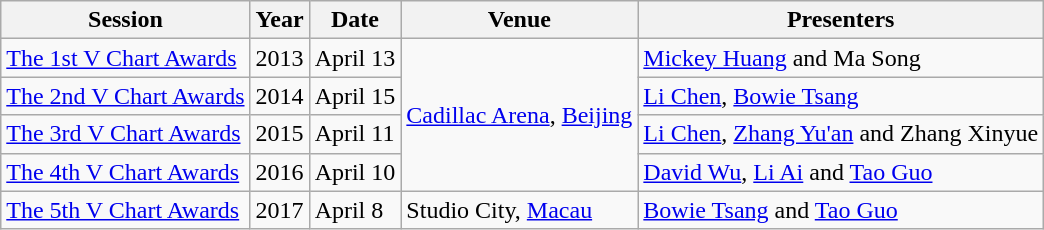<table class="wikitable">
<tr>
<th>Session</th>
<th>Year</th>
<th>Date</th>
<th>Venue</th>
<th>Presenters</th>
</tr>
<tr>
<td><a href='#'>The 1st V Chart Awards</a></td>
<td>2013</td>
<td>April 13</td>
<td rowspan="4"><a href='#'>Cadillac Arena</a>, <a href='#'>Beijing</a></td>
<td><a href='#'>Mickey Huang</a> and Ma Song</td>
</tr>
<tr>
<td><a href='#'>The 2nd V Chart Awards</a></td>
<td>2014</td>
<td>April 15</td>
<td><a href='#'>Li Chen</a>, <a href='#'>Bowie Tsang</a></td>
</tr>
<tr>
<td><a href='#'>The 3rd V Chart Awards</a></td>
<td>2015</td>
<td>April 11</td>
<td><a href='#'>Li Chen</a>, <a href='#'>Zhang Yu'an</a> and Zhang Xinyue</td>
</tr>
<tr>
<td><a href='#'>The 4th V Chart Awards</a></td>
<td>2016</td>
<td>April 10</td>
<td><a href='#'>David Wu</a>, <a href='#'>Li Ai</a> and <a href='#'>Tao Guo</a></td>
</tr>
<tr>
<td><a href='#'>The 5th V Chart Awards</a></td>
<td>2017</td>
<td>April 8</td>
<td>Studio City, <a href='#'>Macau</a></td>
<td><a href='#'>Bowie Tsang</a> and <a href='#'>Tao Guo</a></td>
</tr>
</table>
